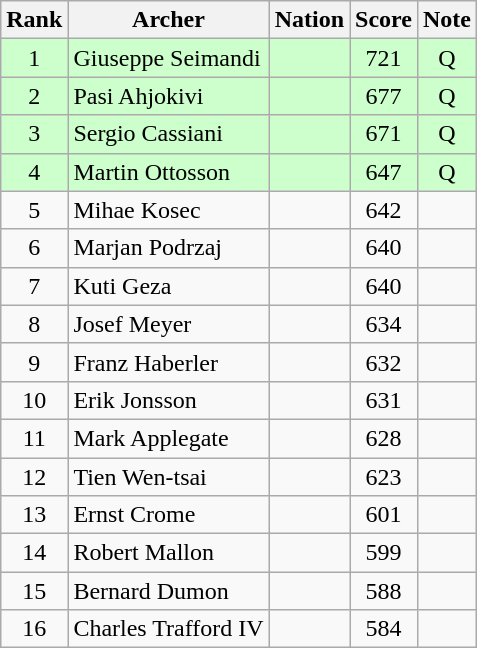<table class="wikitable sortable" style="text-align:center">
<tr>
<th>Rank</th>
<th>Archer</th>
<th>Nation</th>
<th>Score</th>
<th>Note</th>
</tr>
<tr bgcolor=ccffcc>
<td>1</td>
<td align=left>Giuseppe Seimandi</td>
<td align=left></td>
<td>721</td>
<td>Q</td>
</tr>
<tr bgcolor=ccffcc>
<td>2</td>
<td align=left>Pasi Ahjokivi</td>
<td align=left></td>
<td>677</td>
<td>Q</td>
</tr>
<tr bgcolor=ccffcc>
<td>3</td>
<td align=left>Sergio Cassiani</td>
<td align=left></td>
<td>671</td>
<td>Q</td>
</tr>
<tr bgcolor=ccffcc>
<td>4</td>
<td align=left>Martin Ottosson</td>
<td align=left></td>
<td>647</td>
<td>Q</td>
</tr>
<tr>
<td>5</td>
<td align=left>Mihae Kosec</td>
<td align=left></td>
<td>642</td>
<td></td>
</tr>
<tr>
<td>6</td>
<td align=left>Marjan Podrzaj</td>
<td align=left></td>
<td>640</td>
<td></td>
</tr>
<tr>
<td>7</td>
<td align=left>Kuti Geza</td>
<td align=left></td>
<td>640</td>
<td></td>
</tr>
<tr>
<td>8</td>
<td align=left>Josef Meyer</td>
<td align=left></td>
<td>634</td>
<td></td>
</tr>
<tr>
<td>9</td>
<td align=left>Franz Haberler</td>
<td align=left></td>
<td>632</td>
<td></td>
</tr>
<tr>
<td>10</td>
<td align=left>Erik Jonsson</td>
<td align=left></td>
<td>631</td>
<td></td>
</tr>
<tr>
<td>11</td>
<td align=left>Mark Applegate</td>
<td align=left></td>
<td>628</td>
<td></td>
</tr>
<tr>
<td>12</td>
<td align=left>Tien Wen-tsai</td>
<td align=left></td>
<td>623</td>
<td></td>
</tr>
<tr>
<td>13</td>
<td align=left>Ernst Crome</td>
<td align=left></td>
<td>601</td>
<td></td>
</tr>
<tr>
<td>14</td>
<td align=left>Robert Mallon</td>
<td align=left></td>
<td>599</td>
<td></td>
</tr>
<tr>
<td>15</td>
<td align=left>Bernard Dumon</td>
<td align=left></td>
<td>588</td>
<td></td>
</tr>
<tr>
<td>16</td>
<td align=left>Charles Trafford IV</td>
<td align=left></td>
<td>584</td>
<td></td>
</tr>
</table>
